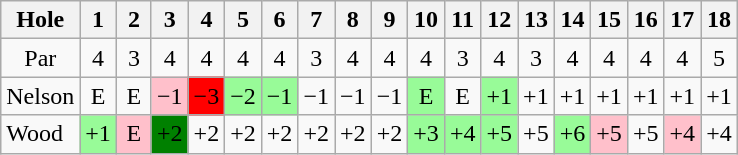<table class="wikitable" style="text-align:center">
<tr>
<th>Hole</th>
<th> 1 </th>
<th> 2 </th>
<th> 3 </th>
<th> 4 </th>
<th> 5 </th>
<th> 6 </th>
<th> 7 </th>
<th> 8 </th>
<th> 9 </th>
<th>10</th>
<th>11</th>
<th>12</th>
<th>13</th>
<th>14</th>
<th>15</th>
<th>16</th>
<th>17</th>
<th>18</th>
</tr>
<tr>
<td>Par</td>
<td>4</td>
<td>3</td>
<td>4</td>
<td>4</td>
<td>4</td>
<td>4</td>
<td>3</td>
<td>4</td>
<td>4</td>
<td>4</td>
<td>3</td>
<td>4</td>
<td>3</td>
<td>4</td>
<td>4</td>
<td>4</td>
<td>4</td>
<td>5</td>
</tr>
<tr>
<td align=left> Nelson</td>
<td>E</td>
<td>E</td>
<td style="background: Pink;">−1</td>
<td style="background: Red;">−3</td>
<td style="background: PaleGreen;">−2</td>
<td style="background: PaleGreen;">−1</td>
<td>−1</td>
<td>−1</td>
<td>−1</td>
<td style="background: PaleGreen;">E</td>
<td>E</td>
<td style="background: PaleGreen;">+1</td>
<td>+1</td>
<td>+1</td>
<td>+1</td>
<td>+1</td>
<td>+1</td>
<td>+1</td>
</tr>
<tr>
<td align=left> Wood</td>
<td style="background: PaleGreen;">+1</td>
<td style="background: Pink;">E</td>
<td style="background: Green;">+2</td>
<td>+2</td>
<td>+2</td>
<td>+2</td>
<td>+2</td>
<td>+2</td>
<td>+2</td>
<td style="background: PaleGreen;">+3</td>
<td style="background: PaleGreen;">+4</td>
<td style="background: PaleGreen;">+5</td>
<td>+5</td>
<td style="background: PaleGreen;">+6</td>
<td style="background: Pink;">+5</td>
<td>+5</td>
<td style="background: Pink;">+4</td>
<td>+4</td>
</tr>
</table>
